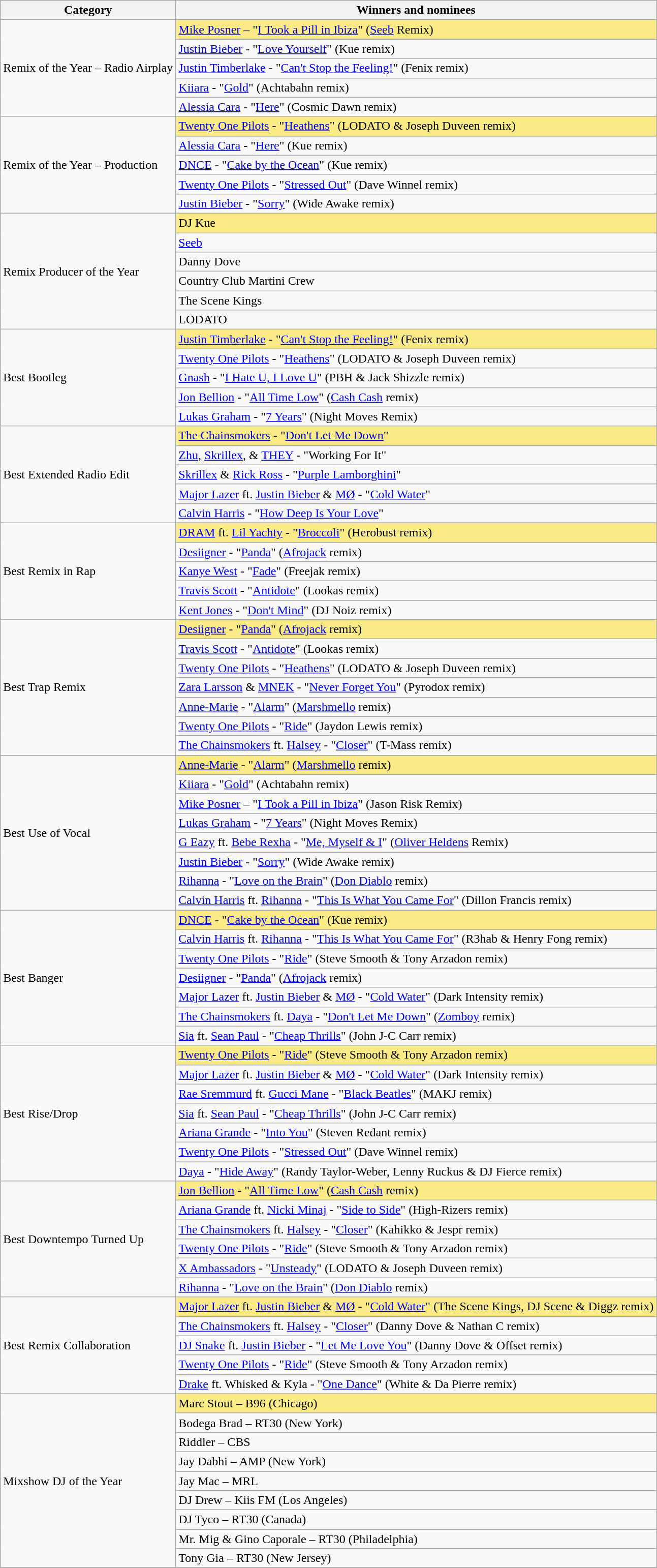<table class="wikitable">
<tr>
<th scope=col>Category</th>
<th scope=col>Winners and nominees</th>
</tr>
<tr>
<td rowspan="5">Remix of the Year – Radio Airplay</td>
<td style="background:#FAEB86;"><a href='#'>Mike Posner</a> – "<a href='#'>I Took a Pill in Ibiza</a>" (<a href='#'>Seeb</a> Remix)</td>
</tr>
<tr>
<td><a href='#'>Justin Bieber</a> - "<a href='#'>Love Yourself</a>" (Kue remix)</td>
</tr>
<tr>
<td><a href='#'>Justin Timberlake</a> - "<a href='#'>Can't Stop the Feeling!</a>" (Fenix remix)</td>
</tr>
<tr>
<td><a href='#'>Kiiara</a> - "<a href='#'>Gold</a>" (Achtabahn remix)</td>
</tr>
<tr>
<td><a href='#'>Alessia Cara</a> - "<a href='#'>Here</a>" (Cosmic Dawn remix)</td>
</tr>
<tr>
<td rowspan="5">Remix of the Year – Production</td>
<td style="background:#FAEB86;"><a href='#'>Twenty One Pilots</a> - "<a href='#'>Heathens</a>" (LODATO & Joseph Duveen remix)</td>
</tr>
<tr>
<td><a href='#'>Alessia Cara</a> - "<a href='#'>Here</a>" (Kue remix)</td>
</tr>
<tr>
<td><a href='#'>DNCE</a> - "<a href='#'>Cake by the Ocean</a>" (Kue remix)</td>
</tr>
<tr>
<td><a href='#'>Twenty One Pilots</a> - "<a href='#'>Stressed Out</a>" (Dave Winnel remix)</td>
</tr>
<tr>
<td><a href='#'>Justin Bieber</a> - "<a href='#'>Sorry</a>" (Wide Awake remix)</td>
</tr>
<tr>
<td rowspan="6">Remix Producer of the Year</td>
<td style="background:#FAEB86;">DJ Kue</td>
</tr>
<tr>
<td><a href='#'>Seeb</a></td>
</tr>
<tr>
<td>Danny Dove</td>
</tr>
<tr>
<td>Country Club Martini Crew</td>
</tr>
<tr>
<td>The Scene Kings</td>
</tr>
<tr>
<td>LODATO</td>
</tr>
<tr>
<td rowspan="5">Best Bootleg</td>
<td style="background:#FAEB86;"><a href='#'>Justin Timberlake</a> - "<a href='#'>Can't Stop the Feeling!</a>" (Fenix remix)</td>
</tr>
<tr>
<td><a href='#'>Twenty One Pilots</a> - "<a href='#'>Heathens</a>" (LODATO & Joseph Duveen remix)</td>
</tr>
<tr>
<td><a href='#'>Gnash</a> - "<a href='#'>I Hate U, I Love U</a>" (PBH & Jack Shizzle remix)</td>
</tr>
<tr>
<td><a href='#'>Jon Bellion</a> - "<a href='#'>All Time Low</a>" (<a href='#'>Cash Cash</a> remix)</td>
</tr>
<tr>
<td><a href='#'>Lukas Graham</a> - "<a href='#'>7 Years</a>" (Night Moves Remix)</td>
</tr>
<tr>
<td rowspan="5">Best Extended Radio Edit</td>
<td style="background:#FAEB86;"><a href='#'>The Chainsmokers</a> - "<a href='#'>Don't Let Me Down</a>"</td>
</tr>
<tr>
<td><a href='#'>Zhu</a>, <a href='#'>Skrillex</a>, & <a href='#'>THEY</a> - "Working For It"</td>
</tr>
<tr>
<td><a href='#'>Skrillex</a> & <a href='#'>Rick Ross</a> - "<a href='#'>Purple Lamborghini</a>"</td>
</tr>
<tr>
<td><a href='#'>Major Lazer</a> ft. <a href='#'>Justin Bieber</a> & <a href='#'>MØ</a> - "<a href='#'>Cold Water</a>"</td>
</tr>
<tr>
<td><a href='#'>Calvin Harris</a> - "<a href='#'>How Deep Is Your Love</a>"</td>
</tr>
<tr>
<td rowspan="5">Best Remix in Rap</td>
<td style="background:#FAEB86;"><a href='#'>DRAM</a> ft. <a href='#'>Lil Yachty</a> - "<a href='#'>Broccoli</a>" (Herobust remix)</td>
</tr>
<tr>
<td><a href='#'>Desiigner</a> - "<a href='#'>Panda</a>" (<a href='#'>Afrojack</a> remix)</td>
</tr>
<tr>
<td><a href='#'>Kanye West</a> - "<a href='#'>Fade</a>" (Freejak remix)</td>
</tr>
<tr>
<td><a href='#'>Travis Scott</a> - "<a href='#'>Antidote</a>" (Lookas remix)</td>
</tr>
<tr>
<td><a href='#'>Kent Jones</a> - "<a href='#'>Don't Mind</a>" (DJ Noiz remix)</td>
</tr>
<tr>
<td rowspan="7">Best Trap Remix</td>
<td style="background:#FAEB86;"><a href='#'>Desiigner</a> - "<a href='#'>Panda</a>" (<a href='#'>Afrojack</a> remix)</td>
</tr>
<tr>
<td><a href='#'>Travis Scott</a> - "<a href='#'>Antidote</a>" (Lookas remix)</td>
</tr>
<tr>
<td><a href='#'>Twenty One Pilots</a> - "<a href='#'>Heathens</a>" (LODATO & Joseph Duveen remix)</td>
</tr>
<tr>
<td><a href='#'>Zara Larsson</a> & <a href='#'>MNEK</a> - "<a href='#'>Never Forget You</a>" (Pyrodox remix)</td>
</tr>
<tr>
<td><a href='#'>Anne-Marie</a> - "<a href='#'>Alarm</a>" (<a href='#'>Marshmello</a> remix)</td>
</tr>
<tr>
<td><a href='#'>Twenty One Pilots</a> - "<a href='#'>Ride</a>" (Jaydon Lewis remix)</td>
</tr>
<tr>
<td><a href='#'>The Chainsmokers</a> ft. <a href='#'>Halsey</a> - "<a href='#'>Closer</a>" (T-Mass remix)</td>
</tr>
<tr>
<td rowspan="8">Best Use of Vocal</td>
<td style="background:#FAEB86;"><a href='#'>Anne-Marie</a> - "<a href='#'>Alarm</a>" (<a href='#'>Marshmello</a> remix)</td>
</tr>
<tr>
<td><a href='#'>Kiiara</a> - "<a href='#'>Gold</a>" (Achtabahn remix)</td>
</tr>
<tr>
<td><a href='#'>Mike Posner</a> – "<a href='#'>I Took a Pill in Ibiza</a>" (Jason Risk Remix)</td>
</tr>
<tr>
<td><a href='#'>Lukas Graham</a> - "<a href='#'>7 Years</a>" (Night Moves Remix)</td>
</tr>
<tr>
<td><a href='#'>G Eazy</a> ft. <a href='#'>Bebe Rexha</a> - "<a href='#'>Me, Myself & I</a>" (<a href='#'>Oliver Heldens</a> Remix)</td>
</tr>
<tr>
<td><a href='#'>Justin Bieber</a> - "<a href='#'>Sorry</a>" (Wide Awake remix)</td>
</tr>
<tr>
<td><a href='#'>Rihanna</a> - "<a href='#'>Love on the Brain</a>" (<a href='#'>Don Diablo</a> remix)</td>
</tr>
<tr>
<td><a href='#'>Calvin Harris</a> ft. <a href='#'>Rihanna</a> - "<a href='#'>This Is What You Came For</a>" (Dillon Francis remix)</td>
</tr>
<tr>
<td rowspan="7">Best Banger</td>
<td style="background:#FAEB86;"><a href='#'>DNCE</a> - "<a href='#'>Cake by the Ocean</a>" (Kue remix)</td>
</tr>
<tr>
<td><a href='#'>Calvin Harris</a> ft. <a href='#'>Rihanna</a> - "<a href='#'>This Is What You Came For</a>" (R3hab & Henry Fong remix)</td>
</tr>
<tr>
<td><a href='#'>Twenty One Pilots</a> - "<a href='#'>Ride</a>" (Steve Smooth & Tony Arzadon remix)</td>
</tr>
<tr>
<td><a href='#'>Desiigner</a> - "<a href='#'>Panda</a>" (<a href='#'>Afrojack</a> remix)</td>
</tr>
<tr>
<td><a href='#'>Major Lazer</a> ft. <a href='#'>Justin Bieber</a> & <a href='#'>MØ</a> - "<a href='#'>Cold Water</a>" (Dark Intensity remix)</td>
</tr>
<tr>
<td><a href='#'>The Chainsmokers</a> ft. <a href='#'>Daya</a> - "<a href='#'>Don't Let Me Down</a>" (<a href='#'>Zomboy</a> remix)</td>
</tr>
<tr>
<td><a href='#'>Sia</a> ft. <a href='#'>Sean Paul</a> - "<a href='#'>Cheap Thrills</a>" (John J-C Carr remix)</td>
</tr>
<tr>
<td rowspan="7">Best Rise/Drop</td>
<td style="background:#FAEB86;"><a href='#'>Twenty One Pilots</a> - "<a href='#'>Ride</a>" (Steve Smooth & Tony Arzadon remix)</td>
</tr>
<tr>
<td><a href='#'>Major Lazer</a> ft. <a href='#'>Justin Bieber</a> & <a href='#'>MØ</a> - "<a href='#'>Cold Water</a>" (Dark Intensity remix)</td>
</tr>
<tr>
<td><a href='#'>Rae Sremmurd</a> ft. <a href='#'>Gucci Mane</a> - "<a href='#'>Black Beatles</a>" (MAKJ remix)</td>
</tr>
<tr>
<td><a href='#'>Sia</a> ft. <a href='#'>Sean Paul</a> - "<a href='#'>Cheap Thrills</a>" (John J-C Carr remix)</td>
</tr>
<tr>
<td><a href='#'>Ariana Grande</a> - "<a href='#'>Into You</a>" (Steven Redant remix)</td>
</tr>
<tr>
<td><a href='#'>Twenty One Pilots</a> - "<a href='#'>Stressed Out</a>" (Dave Winnel remix)</td>
</tr>
<tr>
<td><a href='#'>Daya</a> - "<a href='#'>Hide Away</a>" (Randy Taylor-Weber, Lenny Ruckus & DJ Fierce remix)</td>
</tr>
<tr>
<td rowspan="6">Best Downtempo Turned Up</td>
<td style="background:#FAEB86;"><a href='#'>Jon Bellion</a> - "<a href='#'>All Time Low</a>" (<a href='#'>Cash Cash</a> remix)</td>
</tr>
<tr>
<td><a href='#'>Ariana Grande</a> ft. <a href='#'>Nicki Minaj</a> - "<a href='#'>Side to Side</a>" (High-Rizers remix)</td>
</tr>
<tr>
<td><a href='#'>The Chainsmokers</a> ft. <a href='#'>Halsey</a> - "<a href='#'>Closer</a>" (Kahikko & Jespr remix)</td>
</tr>
<tr>
<td><a href='#'>Twenty One Pilots</a> - "<a href='#'>Ride</a>" (Steve Smooth & Tony Arzadon remix)</td>
</tr>
<tr>
<td><a href='#'>X Ambassadors</a> - "<a href='#'>Unsteady</a>" (LODATO & Joseph Duveen remix)</td>
</tr>
<tr>
<td><a href='#'>Rihanna</a> - "<a href='#'>Love on the Brain</a>" (<a href='#'>Don Diablo</a> remix)</td>
</tr>
<tr>
<td rowspan="5">Best Remix Collaboration</td>
<td style="background:#FAEB86;"><a href='#'>Major Lazer</a> ft. <a href='#'>Justin Bieber</a> & <a href='#'>MØ</a> - "<a href='#'>Cold Water</a>" (The Scene Kings, DJ Scene & Diggz remix)</td>
</tr>
<tr>
<td><a href='#'>The Chainsmokers</a> ft. <a href='#'>Halsey</a> - "<a href='#'>Closer</a>"  (Danny Dove & Nathan C remix)</td>
</tr>
<tr>
<td><a href='#'>DJ Snake</a> ft. <a href='#'>Justin Bieber</a> - "<a href='#'>Let Me Love You</a>" (Danny Dove & Offset remix)</td>
</tr>
<tr>
<td><a href='#'>Twenty One Pilots</a> - "<a href='#'>Ride</a>" (Steve Smooth & Tony Arzadon remix)</td>
</tr>
<tr>
<td><a href='#'>Drake</a> ft. Whisked & Kyla - "<a href='#'>One Dance</a>" (White & Da Pierre remix)</td>
</tr>
<tr>
<td rowspan="9">Mixshow DJ of the Year</td>
<td style="background:#FAEB86;">Marc Stout – B96 (Chicago)</td>
</tr>
<tr>
<td>Bodega Brad – RT30 (New York)</td>
</tr>
<tr>
<td>Riddler – CBS</td>
</tr>
<tr>
<td>Jay Dabhi – AMP (New York)</td>
</tr>
<tr>
<td>Jay Mac – MRL</td>
</tr>
<tr>
<td>DJ Drew – Kiis FM (Los Angeles)</td>
</tr>
<tr>
<td>DJ Tyco – RT30 (Canada)</td>
</tr>
<tr>
<td>Mr. Mig & Gino Caporale – RT30 (Philadelphia)</td>
</tr>
<tr>
<td>Tony Gia – RT30 (New Jersey)</td>
</tr>
<tr>
</tr>
</table>
